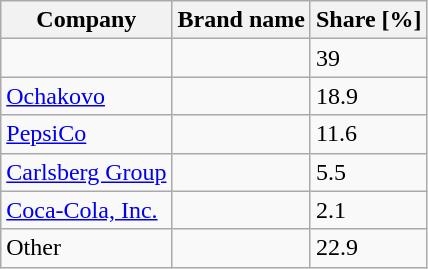<table class="wikitable sortable">
<tr>
<th>Company</th>
<th>Brand name</th>
<th>Share [%]</th>
</tr>
<tr>
<td></td>
<td> </td>
<td>39</td>
</tr>
<tr>
<td><a href='#'>Ochakovo</a></td>
<td> </td>
<td>18.9</td>
</tr>
<tr>
<td><a href='#'>PepsiCo</a></td>
<td> </td>
<td>11.6</td>
</tr>
<tr>
<td><a href='#'>Carlsberg Group</a></td>
<td> </td>
<td>5.5</td>
</tr>
<tr>
<td><a href='#'>Coca-Cola, Inc.</a></td>
<td> </td>
<td>2.1</td>
</tr>
<tr>
<td>Other</td>
<td></td>
<td>22.9</td>
</tr>
</table>
